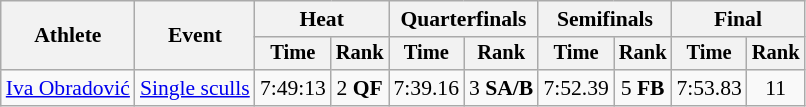<table class="wikitable" style="font-size:90%">
<tr>
<th rowspan="2">Athlete</th>
<th rowspan="2">Event</th>
<th colspan="2">Heat</th>
<th colspan="2">Quarterfinals</th>
<th colspan="2">Semifinals</th>
<th colspan="2">Final</th>
</tr>
<tr style="font-size:95%">
<th>Time</th>
<th>Rank</th>
<th>Time</th>
<th>Rank</th>
<th>Time</th>
<th>Rank</th>
<th>Time</th>
<th>Rank</th>
</tr>
<tr align=center>
<td align=left><a href='#'>Iva Obradović</a></td>
<td align=left><a href='#'>Single sculls</a></td>
<td>7:49:13</td>
<td>2 <strong>QF</strong></td>
<td>7:39.16</td>
<td>3 <strong>SA/B</strong></td>
<td>7:52.39</td>
<td>5 <strong>FB</strong></td>
<td>7:53.83</td>
<td>11</td>
</tr>
</table>
